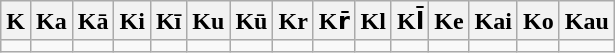<table class="wikitable">
<tr>
<th>K</th>
<th>Ka</th>
<th>Kā</th>
<th>Ki</th>
<th>Kī</th>
<th>Ku</th>
<th>Kū</th>
<th>Kr</th>
<th>Kr̄</th>
<th>Kl</th>
<th>Kl̄</th>
<th>Ke</th>
<th>Kai</th>
<th>Ko</th>
<th>Kau</th>
</tr>
<tr>
<td></td>
<td></td>
<td></td>
<td></td>
<td></td>
<td></td>
<td></td>
<td></td>
<td></td>
<td></td>
<td></td>
<td></td>
<td></td>
<td></td>
<td></td>
</tr>
</table>
